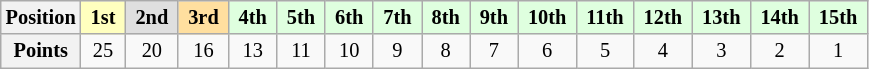<table class="wikitable" style="font-size:85%; text-align:center">
<tr>
<th>Position</th>
<td style="background:#ffffbf;"> <strong>1st</strong> </td>
<td style="background:#dfdfdf;"> <strong>2nd</strong> </td>
<td style="background:#ffdf9f;"> <strong>3rd</strong> </td>
<td style="background:#dfffdf;"> <strong>4th</strong> </td>
<td style="background:#dfffdf;"> <strong>5th</strong> </td>
<td style="background:#dfffdf;"> <strong>6th</strong> </td>
<td style="background:#dfffdf;"> <strong>7th</strong> </td>
<td style="background:#dfffdf;"> <strong>8th</strong> </td>
<td style="background:#dfffdf;"> <strong>9th</strong> </td>
<td style="background:#dfffdf;"> <strong>10th</strong> </td>
<td style="background:#dfffdf;"> <strong>11th</strong> </td>
<td style="background:#dfffdf;"> <strong>12th</strong> </td>
<td style="background:#dfffdf;"> <strong>13th</strong> </td>
<td style="background:#dfffdf;"> <strong>14th</strong> </td>
<td style="background:#dfffdf;"> <strong>15th</strong> </td>
</tr>
<tr>
<th>Points</th>
<td>25</td>
<td>20</td>
<td>16</td>
<td>13</td>
<td>11</td>
<td>10</td>
<td>9</td>
<td>8</td>
<td>7</td>
<td>6</td>
<td>5</td>
<td>4</td>
<td>3</td>
<td>2</td>
<td>1</td>
</tr>
</table>
